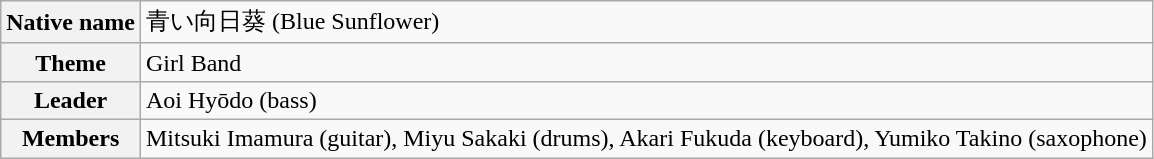<table class="wikitable">
<tr>
<th>Native name</th>
<td>青い向日葵 (Blue Sunflower)</td>
</tr>
<tr>
<th>Theme</th>
<td>Girl Band</td>
</tr>
<tr>
<th>Leader</th>
<td>Aoi Hyōdo (bass)</td>
</tr>
<tr>
<th>Members</th>
<td>Mitsuki Imamura (guitar), Miyu Sakaki (drums), Akari Fukuda (keyboard), Yumiko Takino (saxophone)</td>
</tr>
</table>
